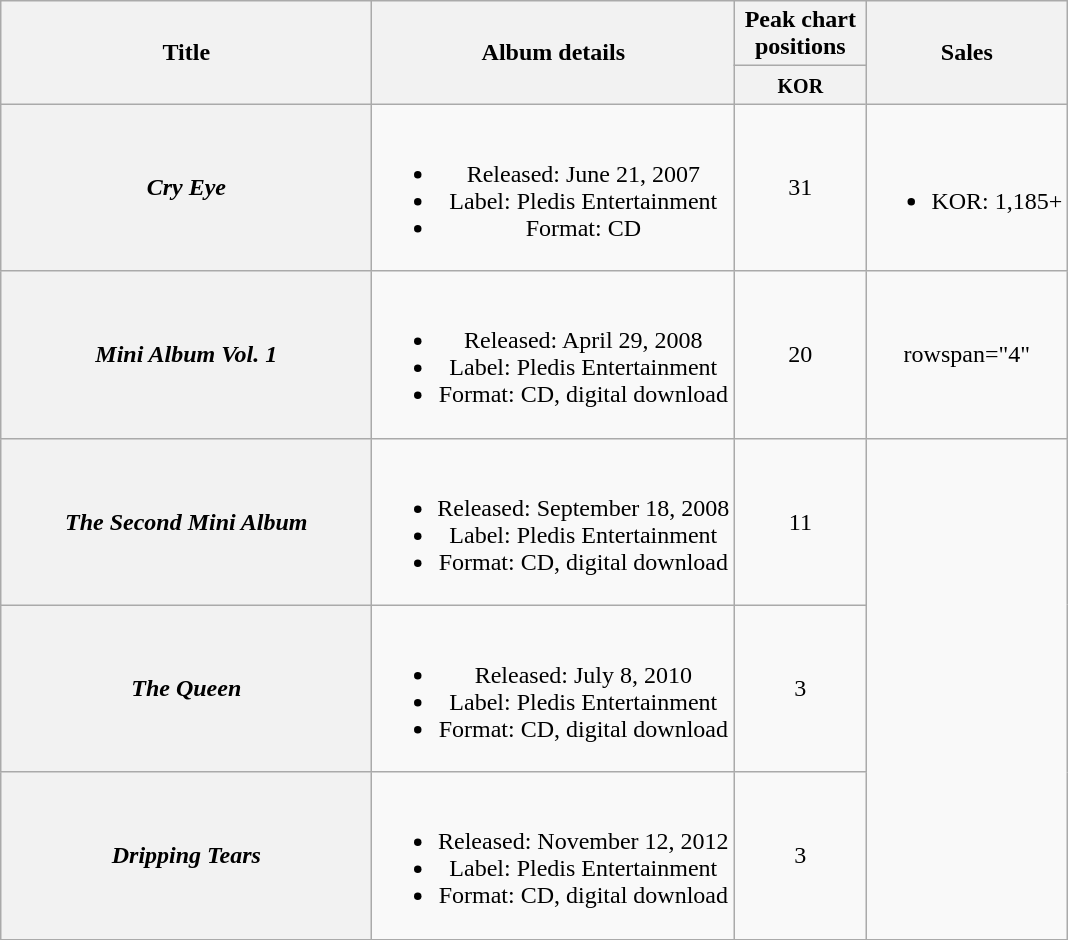<table class="wikitable plainrowheaders" style="text-align:center;">
<tr>
<th scope="col" rowspan="2" style="width:15em;">Title</th>
<th scope="col" rowspan="2">Album details</th>
<th scope="col" colspan="1" style="width:5em;">Peak chart positions</th>
<th scope="col" rowspan="2">Sales</th>
</tr>
<tr>
<th><small>KOR</small><br></th>
</tr>
<tr>
<th scope="row"><em>Cry Eye</em></th>
<td><br><ul><li>Released: June 21, 2007</li><li>Label: Pledis Entertainment</li><li>Format: CD</li></ul></td>
<td>31</td>
<td><br><ul><li>KOR: 1,185+</li></ul></td>
</tr>
<tr>
<th scope="row"><em>Mini Album Vol. 1</em></th>
<td><br><ul><li>Released: April 29, 2008</li><li>Label: Pledis Entertainment</li><li>Format: CD, digital download</li></ul></td>
<td>20</td>
<td>rowspan="4" </td>
</tr>
<tr>
<th scope="row"><em>The Second Mini Album</em></th>
<td><br><ul><li>Released: September 18, 2008</li><li>Label: Pledis Entertainment</li><li>Format: CD, digital download</li></ul></td>
<td>11</td>
</tr>
<tr>
<th scope="row"><em>The Queen</em></th>
<td><br><ul><li>Released: July 8, 2010</li><li>Label: Pledis Entertainment</li><li>Format: CD, digital download</li></ul></td>
<td>3</td>
</tr>
<tr>
<th scope="row"><em>Dripping Tears</em></th>
<td><br><ul><li>Released: November 12, 2012</li><li>Label: Pledis Entertainment</li><li>Format: CD, digital download</li></ul></td>
<td>3</td>
</tr>
<tr>
</tr>
</table>
